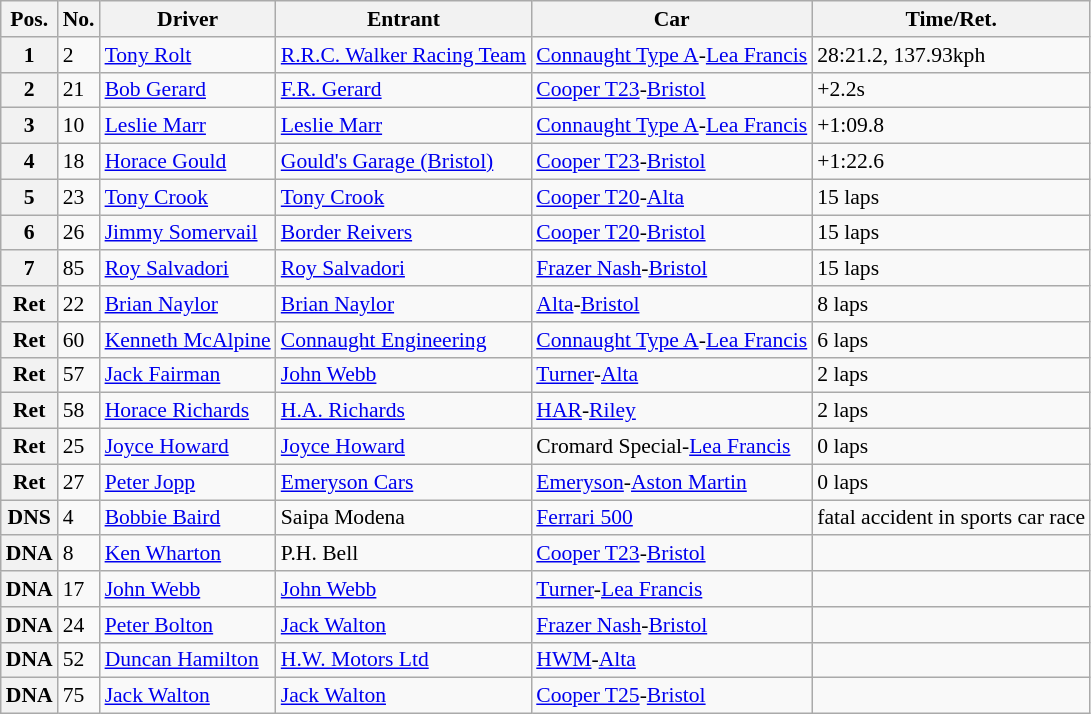<table class="wikitable" style="font-size: 90%;">
<tr>
<th>Pos.</th>
<th>No.</th>
<th>Driver</th>
<th>Entrant</th>
<th>Car</th>
<th>Time/Ret.</th>
</tr>
<tr>
<th>1</th>
<td>2</td>
<td> <a href='#'>Tony Rolt</a></td>
<td><a href='#'>R.R.C. Walker Racing Team</a></td>
<td><a href='#'>Connaught Type A</a>-<a href='#'>Lea Francis</a></td>
<td>28:21.2, 137.93kph</td>
</tr>
<tr>
<th>2</th>
<td>21</td>
<td> <a href='#'>Bob Gerard</a></td>
<td><a href='#'>F.R. Gerard</a></td>
<td><a href='#'>Cooper T23</a>-<a href='#'>Bristol</a></td>
<td>+2.2s</td>
</tr>
<tr>
<th>3</th>
<td>10</td>
<td> <a href='#'>Leslie Marr</a></td>
<td><a href='#'>Leslie Marr</a></td>
<td><a href='#'>Connaught Type A</a>-<a href='#'>Lea Francis</a></td>
<td>+1:09.8</td>
</tr>
<tr>
<th>4</th>
<td>18</td>
<td> <a href='#'>Horace Gould</a></td>
<td><a href='#'>Gould's Garage (Bristol)</a></td>
<td><a href='#'>Cooper T23</a>-<a href='#'>Bristol</a></td>
<td>+1:22.6</td>
</tr>
<tr>
<th>5</th>
<td>23</td>
<td> <a href='#'>Tony Crook</a></td>
<td><a href='#'>Tony Crook</a></td>
<td><a href='#'>Cooper T20</a>-<a href='#'>Alta</a></td>
<td>15 laps</td>
</tr>
<tr>
<th>6</th>
<td>26</td>
<td> <a href='#'>Jimmy Somervail</a></td>
<td><a href='#'>Border Reivers</a></td>
<td><a href='#'>Cooper T20</a>-<a href='#'>Bristol</a></td>
<td>15 laps</td>
</tr>
<tr>
<th>7</th>
<td>85</td>
<td> <a href='#'>Roy Salvadori</a></td>
<td><a href='#'>Roy Salvadori</a></td>
<td><a href='#'>Frazer Nash</a>-<a href='#'>Bristol</a></td>
<td>15 laps</td>
</tr>
<tr>
<th>Ret</th>
<td>22</td>
<td> <a href='#'>Brian Naylor</a></td>
<td><a href='#'>Brian Naylor</a></td>
<td><a href='#'>Alta</a>-<a href='#'>Bristol</a></td>
<td>8 laps</td>
</tr>
<tr>
<th>Ret</th>
<td>60</td>
<td> <a href='#'>Kenneth McAlpine</a></td>
<td><a href='#'>Connaught Engineering</a></td>
<td><a href='#'>Connaught Type A</a>-<a href='#'>Lea Francis</a></td>
<td>6 laps</td>
</tr>
<tr>
<th>Ret</th>
<td>57</td>
<td> <a href='#'>Jack Fairman</a></td>
<td><a href='#'>John Webb</a></td>
<td><a href='#'>Turner</a>-<a href='#'>Alta</a></td>
<td>2 laps</td>
</tr>
<tr>
<th>Ret</th>
<td>58</td>
<td> <a href='#'>Horace Richards</a></td>
<td><a href='#'>H.A. Richards</a></td>
<td><a href='#'>HAR</a>-<a href='#'>Riley</a></td>
<td>2 laps</td>
</tr>
<tr>
<th>Ret</th>
<td>25</td>
<td> <a href='#'>Joyce Howard</a></td>
<td><a href='#'>Joyce Howard</a></td>
<td>Cromard Special-<a href='#'>Lea Francis</a></td>
<td>0 laps</td>
</tr>
<tr>
<th>Ret</th>
<td>27</td>
<td> <a href='#'>Peter Jopp</a></td>
<td><a href='#'>Emeryson Cars</a></td>
<td><a href='#'>Emeryson</a>-<a href='#'>Aston Martin</a></td>
<td>0 laps</td>
</tr>
<tr>
<th>DNS</th>
<td>4</td>
<td> <a href='#'>Bobbie Baird</a></td>
<td>Saipa Modena</td>
<td><a href='#'>Ferrari 500</a></td>
<td>fatal accident in sports car race</td>
</tr>
<tr>
<th>DNA</th>
<td>8</td>
<td> <a href='#'>Ken Wharton</a></td>
<td>P.H. Bell</td>
<td><a href='#'>Cooper T23</a>-<a href='#'>Bristol</a></td>
<td></td>
</tr>
<tr>
<th>DNA</th>
<td>17</td>
<td> <a href='#'>John Webb</a></td>
<td><a href='#'>John Webb</a></td>
<td><a href='#'>Turner</a>-<a href='#'>Lea Francis</a></td>
<td></td>
</tr>
<tr>
<th>DNA</th>
<td>24</td>
<td> <a href='#'>Peter Bolton</a></td>
<td><a href='#'>Jack Walton</a></td>
<td><a href='#'>Frazer Nash</a>-<a href='#'>Bristol</a></td>
<td></td>
</tr>
<tr>
<th>DNA</th>
<td>52</td>
<td> <a href='#'>Duncan Hamilton</a></td>
<td><a href='#'>H.W. Motors Ltd</a></td>
<td><a href='#'>HWM</a>-<a href='#'>Alta</a></td>
<td></td>
</tr>
<tr>
<th>DNA</th>
<td>75</td>
<td> <a href='#'>Jack Walton</a></td>
<td><a href='#'>Jack Walton</a></td>
<td><a href='#'>Cooper T25</a>-<a href='#'>Bristol</a></td>
<td></td>
</tr>
</table>
